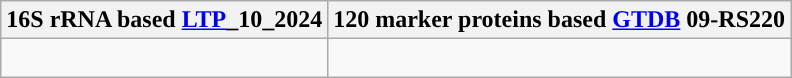<table class="wikitable">
<tr>
<th colspan=1>16S rRNA based <a href='#'>LTP</a>_10_2024</th>
<th colspan=1>120 marker proteins based <a href='#'>GTDB</a> 09-RS220</th>
</tr>
<tr>
<td style="vertical-align:top"><br></td>
<td><br></td>
</tr>
</table>
